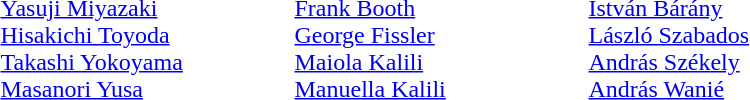<table>
<tr>
<td style="width:12em" valign=top><br><a href='#'>Yasuji Miyazaki</a><br><a href='#'>Hisakichi Toyoda</a><br><a href='#'>Takashi Yokoyama</a><br><a href='#'>Masanori Yusa</a></td>
<td style="width:12em" valign=top><br><a href='#'>Frank Booth</a><br><a href='#'>George Fissler</a><br><a href='#'>Maiola Kalili</a><br><a href='#'>Manuella Kalili</a></td>
<td style="width:12em" valign=top><br><a href='#'>István Bárány</a><br><a href='#'>László Szabados</a><br><a href='#'>András Székely</a><br><a href='#'>András Wanié</a></td>
</tr>
</table>
